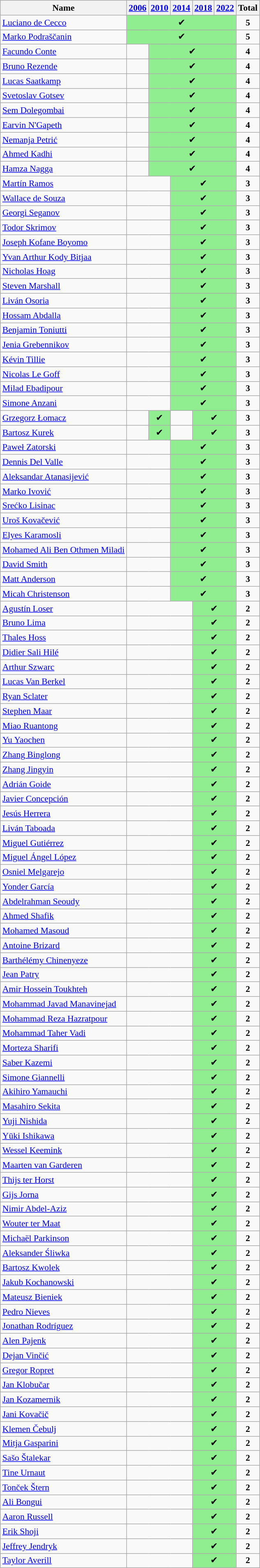<table class="wikitable sortable" style="font-size:90%">
<tr>
<th>Name</th>
<th> <a href='#'>2006</a></th>
<th> <a href='#'>2010</a></th>
<th> <a href='#'>2014</a></th>
<th>  <a href='#'>2018</a></th>
<th>  <a href='#'>2022</a></th>
<th>Total</th>
</tr>
<tr>
<td> <a href='#'>Luciano de Cecco</a></td>
<td colspan=5 style = "background:lightgreen; text-align:center;">✔</td>
<td align="center"><strong>5</strong></td>
</tr>
<tr>
<td> <a href='#'>Marko Podraščanin</a></td>
<td colspan=5 style = "background:lightgreen; text-align:center;">✔</td>
<td align="center"><strong>5</strong></td>
</tr>
<tr>
<td> <a href='#'>Facundo Conte</a></td>
<td></td>
<td colspan=4 style = "background:lightgreen; text-align:center;">✔</td>
<td align="center"><strong>4</strong></td>
</tr>
<tr>
<td> <a href='#'>Bruno Rezende</a></td>
<td></td>
<td colspan=4 style = "background:lightgreen; text-align:center;">✔</td>
<td align="center"><strong>4</strong></td>
</tr>
<tr>
<td> <a href='#'>Lucas Saatkamp</a></td>
<td></td>
<td colspan=4 style = "background:lightgreen; text-align:center;">✔</td>
<td align="center"><strong>4</strong></td>
</tr>
<tr>
<td> <a href='#'>Svetoslav Gotsev</a></td>
<td></td>
<td colspan=4 style = "background:lightgreen; text-align:center;">✔</td>
<td align="center"><strong>4</strong></td>
</tr>
<tr>
<td> <a href='#'>Sem Dolegombai</a></td>
<td></td>
<td colspan=4 style = "background:lightgreen; text-align:center;">✔</td>
<td align="center"><strong>4</strong></td>
</tr>
<tr>
<td> <a href='#'>Earvin N'Gapeth</a></td>
<td></td>
<td colspan=4 style = "background:lightgreen; text-align:center;">✔</td>
<td align="center"><strong>4</strong></td>
</tr>
<tr>
<td> <a href='#'>Nemanja Petrić</a></td>
<td></td>
<td colspan=4 style = "background:lightgreen; text-align:center;">✔</td>
<td align="center"><strong>4</strong></td>
</tr>
<tr>
<td> <a href='#'>Ahmed Kadhi</a></td>
<td></td>
<td colspan=4 style = "background:lightgreen; text-align:center;">✔</td>
<td align="center"><strong>4</strong></td>
</tr>
<tr>
<td> <a href='#'>Hamza Nagga</a></td>
<td></td>
<td colspan=4 style = "background:lightgreen; text-align:center;">✔</td>
<td align="center"><strong>4</strong></td>
</tr>
<tr>
<td> <a href='#'>Martín Ramos</a></td>
<td colspan=2></td>
<td colspan=3 style = "background:lightgreen; text-align:center;">✔</td>
<td align="center"><strong>3</strong></td>
</tr>
<tr>
<td> <a href='#'>Wallace de Souza</a></td>
<td colspan=2></td>
<td colspan=3 style = "background:lightgreen; text-align:center;">✔</td>
<td align="center"><strong>3</strong></td>
</tr>
<tr>
<td> <a href='#'>Georgi Seganov</a></td>
<td colspan=2></td>
<td colspan=3 style = "background:lightgreen; text-align:center;">✔</td>
<td align="center"><strong>3</strong></td>
</tr>
<tr>
<td> <a href='#'>Todor Skrimov</a></td>
<td colspan=2></td>
<td colspan=3 style = "background:lightgreen; text-align:center;">✔</td>
<td align="center"><strong>3</strong></td>
</tr>
<tr>
<td> <a href='#'>Joseph Kofane Boyomo</a></td>
<td colspan=2></td>
<td colspan=3 style = "background:lightgreen; text-align:center;">✔</td>
<td align="center"><strong>3</strong></td>
</tr>
<tr>
<td> <a href='#'>Yvan Arthur Kody Bitjaa</a></td>
<td colspan=2></td>
<td colspan=3 style = "background:lightgreen; text-align:center;">✔</td>
<td align="center"><strong>3</strong></td>
</tr>
<tr>
<td> <a href='#'>Nicholas Hoag</a></td>
<td colspan=2></td>
<td colspan=3 style = "background:lightgreen; text-align:center;">✔</td>
<td align="center"><strong>3</strong></td>
</tr>
<tr>
<td> <a href='#'>Steven Marshall</a></td>
<td colspan=2></td>
<td colspan=3 style = "background:lightgreen; text-align:center;">✔</td>
<td align="center"><strong>3</strong></td>
</tr>
<tr>
<td> <a href='#'>Liván Osoria</a></td>
<td colspan=2></td>
<td colspan=3 style = "background:lightgreen; text-align:center;">✔</td>
<td align="center"><strong>3</strong></td>
</tr>
<tr>
<td> <a href='#'>Hossam Abdalla</a></td>
<td colspan=2></td>
<td colspan=3 style = "background:lightgreen; text-align:center;">✔</td>
<td align="center"><strong>3</strong></td>
</tr>
<tr>
<td> <a href='#'>Benjamin Toniutti</a></td>
<td colspan=2></td>
<td colspan=3 style = "background:lightgreen; text-align:center;">✔</td>
<td align="center"><strong>3</strong></td>
</tr>
<tr>
<td> <a href='#'>Jenia Grebennikov</a></td>
<td colspan=2></td>
<td colspan=3 style = "background:lightgreen; text-align:center;">✔</td>
<td align="center"><strong>3</strong></td>
</tr>
<tr>
<td> <a href='#'>Kévin Tillie</a></td>
<td colspan=2></td>
<td colspan=3 style = "background:lightgreen; text-align:center;">✔</td>
<td align="center"><strong>3</strong></td>
</tr>
<tr>
<td> <a href='#'>Nicolas Le Goff</a></td>
<td colspan=2></td>
<td colspan=3 style = "background:lightgreen; text-align:center;">✔</td>
<td align="center"><strong>3</strong></td>
</tr>
<tr>
<td> <a href='#'>Milad Ebadipour</a></td>
<td colspan=2></td>
<td colspan=3 style = "background:lightgreen; text-align:center;">✔</td>
<td align="center"><strong>3</strong></td>
</tr>
<tr>
<td> <a href='#'>Simone Anzani</a></td>
<td colspan=2></td>
<td colspan=3 style = "background:lightgreen; text-align:center;">✔</td>
<td align="center"><strong>3</strong></td>
</tr>
<tr>
<td> <a href='#'>Grzegorz Łomacz</a></td>
<td></td>
<td style = "background:lightgreen; text-align:center;">✔</td>
<td></td>
<td colspan=2 style = "background:lightgreen; text-align:center;">✔</td>
<td align="center"><strong>3</strong></td>
</tr>
<tr>
<td> <a href='#'>Bartosz Kurek</a></td>
<td></td>
<td style = "background:lightgreen; text-align:center;">✔</td>
<td></td>
<td colspan=2 style = "background:lightgreen; text-align:center;">✔</td>
<td align="center"><strong>3</strong></td>
</tr>
<tr>
<td> <a href='#'>Paweł Zatorski</a></td>
<td colspan=2></td>
<td colspan=3 style = "background:lightgreen; text-align:center;">✔</td>
<td align="center"><strong>3</strong></td>
</tr>
<tr>
<td> <a href='#'>Dennis Del Valle</a></td>
<td colspan=2></td>
<td colspan=3 style = "background:lightgreen; text-align:center;">✔</td>
<td align="center"><strong>3</strong></td>
</tr>
<tr>
<td> <a href='#'>Aleksandar Atanasijević</a></td>
<td colspan=2></td>
<td colspan=3 style = "background:lightgreen; text-align:center;">✔</td>
<td align="center"><strong>3</strong></td>
</tr>
<tr>
<td> <a href='#'>Marko Ivović</a></td>
<td colspan=2></td>
<td colspan=3 style = "background:lightgreen; text-align:center;">✔</td>
<td align="center"><strong>3</strong></td>
</tr>
<tr>
<td> <a href='#'>Srećko Lisinac</a></td>
<td colspan=2></td>
<td colspan=3 style = "background:lightgreen; text-align:center;">✔</td>
<td align="center"><strong>3</strong></td>
</tr>
<tr>
<td> <a href='#'>Uroš Kovačević</a></td>
<td colspan=2></td>
<td colspan=3 style = "background:lightgreen; text-align:center;">✔</td>
<td align="center"><strong>3</strong></td>
</tr>
<tr>
<td> <a href='#'>Elyes Karamosli</a></td>
<td colspan=2></td>
<td colspan=3 style = "background:lightgreen; text-align:center;">✔</td>
<td align="center"><strong>3</strong></td>
</tr>
<tr>
<td> <a href='#'>Mohamed Ali Ben Othmen Miladi</a></td>
<td colspan=2></td>
<td colspan=3 style = "background:lightgreen; text-align:center;">✔</td>
<td align="center"><strong>3</strong></td>
</tr>
<tr>
<td> <a href='#'>David Smith</a></td>
<td colspan=2></td>
<td colspan=3 style = "background:lightgreen; text-align:center;">✔</td>
<td align="center"><strong>3</strong></td>
</tr>
<tr>
<td> <a href='#'>Matt Anderson</a></td>
<td colspan=2></td>
<td colspan=3 style = "background:lightgreen; text-align:center;">✔</td>
<td align="center"><strong>3</strong></td>
</tr>
<tr>
<td> <a href='#'>Micah Christenson</a></td>
<td colspan=2></td>
<td colspan=3 style = "background:lightgreen; text-align:center;">✔</td>
<td align="center"><strong>3</strong></td>
</tr>
<tr>
<td> <a href='#'>Agustín Loser</a></td>
<td colspan=3></td>
<td colspan=2 style = "background:lightgreen; text-align:center;">✔</td>
<td align="center"><strong>2</strong></td>
</tr>
<tr>
<td> <a href='#'>Bruno Lima</a></td>
<td colspan=3></td>
<td colspan=2 style = "background:lightgreen; text-align:center;">✔</td>
<td align="center"><strong>2</strong></td>
</tr>
<tr>
<td> <a href='#'>Thales Hoss</a></td>
<td colspan=3></td>
<td colspan=2 style = "background:lightgreen; text-align:center;">✔</td>
<td align="center"><strong>2</strong></td>
</tr>
<tr>
<td> <a href='#'>Didier Sali Hilé</a></td>
<td colspan=3></td>
<td colspan=2 style = "background:lightgreen; text-align:center;">✔</td>
<td align="center"><strong>2</strong></td>
</tr>
<tr>
<td> <a href='#'>Arthur Szwarc</a></td>
<td colspan=3></td>
<td colspan=2 style = "background:lightgreen; text-align:center;">✔</td>
<td align="center"><strong>2</strong></td>
</tr>
<tr>
<td> <a href='#'>Lucas Van Berkel</a></td>
<td colspan=3></td>
<td colspan=2 style = "background:lightgreen; text-align:center;">✔</td>
<td align="center"><strong>2</strong></td>
</tr>
<tr>
<td> <a href='#'>Ryan Sclater</a></td>
<td colspan=3></td>
<td colspan=2 style = "background:lightgreen; text-align:center;">✔</td>
<td align="center"><strong>2</strong></td>
</tr>
<tr>
<td> <a href='#'>Stephen Maar</a></td>
<td colspan=3></td>
<td colspan=2 style = "background:lightgreen; text-align:center;">✔</td>
<td align="center"><strong>2</strong></td>
</tr>
<tr>
<td> <a href='#'>Miao Ruantong</a></td>
<td colspan=3></td>
<td colspan=2 style = "background:lightgreen; text-align:center;">✔</td>
<td align="center"><strong>2</strong></td>
</tr>
<tr>
<td> <a href='#'>Yu Yaochen</a></td>
<td colspan=3></td>
<td colspan=2 style = "background:lightgreen; text-align:center;">✔</td>
<td align="center"><strong>2</strong></td>
</tr>
<tr>
<td> <a href='#'>Zhang Binglong</a></td>
<td colspan=3></td>
<td colspan=2 style = "background:lightgreen; text-align:center;">✔</td>
<td align="center"><strong>2</strong></td>
</tr>
<tr>
<td> <a href='#'>Zhang Jingyin</a></td>
<td colspan=3></td>
<td colspan=2 style = "background:lightgreen; text-align:center;">✔</td>
<td align="center"><strong>2</strong></td>
</tr>
<tr>
<td> <a href='#'>Adrián Goide</a></td>
<td colspan=3></td>
<td colspan=2 style = "background:lightgreen; text-align:center;">✔</td>
<td align="center"><strong>2</strong></td>
</tr>
<tr>
<td> <a href='#'>Javier Concepción</a></td>
<td colspan=3></td>
<td colspan=2 style = "background:lightgreen; text-align:center;">✔</td>
<td align="center"><strong>2</strong></td>
</tr>
<tr>
<td> <a href='#'>Jesús Herrera</a></td>
<td colspan=3></td>
<td colspan=2 style = "background:lightgreen; text-align:center;">✔</td>
<td align="center"><strong>2</strong></td>
</tr>
<tr>
<td> <a href='#'>Liván Taboada</a></td>
<td colspan=3></td>
<td colspan=2 style = "background:lightgreen; text-align:center;">✔</td>
<td align="center"><strong>2</strong></td>
</tr>
<tr>
<td> <a href='#'>Miguel Gutiérrez</a></td>
<td colspan=3></td>
<td colspan=2 style = "background:lightgreen; text-align:center;">✔</td>
<td align="center"><strong>2</strong></td>
</tr>
<tr>
<td> <a href='#'>Miguel Ángel López</a></td>
<td colspan=3></td>
<td colspan=2 style = "background:lightgreen; text-align:center;">✔</td>
<td align="center"><strong>2</strong></td>
</tr>
<tr>
<td> <a href='#'>Osniel Melgarejo</a></td>
<td colspan=3></td>
<td colspan=2 style = "background:lightgreen; text-align:center;">✔</td>
<td align="center"><strong>2</strong></td>
</tr>
<tr>
<td> <a href='#'>Yonder García</a></td>
<td colspan=3></td>
<td colspan=2 style = "background:lightgreen; text-align:center;">✔</td>
<td align="center"><strong>2</strong></td>
</tr>
<tr>
<td> <a href='#'>Abdelrahman Seoudy</a></td>
<td colspan=3></td>
<td colspan=2 style = "background:lightgreen; text-align:center;">✔</td>
<td align="center"><strong>2</strong></td>
</tr>
<tr>
<td> <a href='#'>Ahmed Shafik</a></td>
<td colspan=3></td>
<td colspan=2 style = "background:lightgreen; text-align:center;">✔</td>
<td align="center"><strong>2</strong></td>
</tr>
<tr>
<td> <a href='#'>Mohamed Masoud</a></td>
<td colspan=3></td>
<td colspan=2 style = "background:lightgreen; text-align:center;">✔</td>
<td align="center"><strong>2</strong></td>
</tr>
<tr>
<td> <a href='#'>Antoine Brizard</a></td>
<td colspan=3></td>
<td colspan=2 style = "background:lightgreen; text-align:center;">✔</td>
<td align="center"><strong>2</strong></td>
</tr>
<tr>
<td> <a href='#'>Barthélémy Chinenyeze</a></td>
<td colspan=3></td>
<td colspan=2 style = "background:lightgreen; text-align:center;">✔</td>
<td align="center"><strong>2</strong></td>
</tr>
<tr>
<td> <a href='#'>Jean Patry</a></td>
<td colspan=3></td>
<td colspan=2 style = "background:lightgreen; text-align:center;">✔</td>
<td align="center"><strong>2</strong></td>
</tr>
<tr>
<td> <a href='#'>Amir Hossein Toukhteh</a></td>
<td colspan=3></td>
<td colspan=2 style = "background:lightgreen; text-align:center;">✔</td>
<td align="center"><strong>2</strong></td>
</tr>
<tr>
<td> <a href='#'>Mohammad Javad Manavinejad</a></td>
<td colspan=3></td>
<td colspan=2 style = "background:lightgreen; text-align:center;">✔</td>
<td align="center"><strong>2</strong></td>
</tr>
<tr>
<td> <a href='#'>Mohammad Reza Hazratpour</a></td>
<td colspan=3></td>
<td colspan=2 style = "background:lightgreen; text-align:center;">✔</td>
<td align="center"><strong>2</strong></td>
</tr>
<tr>
<td> <a href='#'>Mohammad Taher Vadi</a></td>
<td colspan=3></td>
<td colspan=2 style = "background:lightgreen; text-align:center;">✔</td>
<td align="center"><strong>2</strong></td>
</tr>
<tr>
<td> <a href='#'>Morteza Sharifi</a></td>
<td colspan=3></td>
<td colspan=2 style = "background:lightgreen; text-align:center;">✔</td>
<td align="center"><strong>2</strong></td>
</tr>
<tr>
<td> <a href='#'>Saber Kazemi</a></td>
<td colspan=3></td>
<td colspan=2 style = "background:lightgreen; text-align:center;">✔</td>
<td align="center"><strong>2</strong></td>
</tr>
<tr>
<td> <a href='#'>Simone Giannelli</a></td>
<td colspan=3></td>
<td colspan=2 style = "background:lightgreen; text-align:center;">✔</td>
<td align="center"><strong>2</strong></td>
</tr>
<tr>
<td> <a href='#'>Akihiro Yamauchi</a></td>
<td colspan=3></td>
<td colspan=2 style = "background:lightgreen; text-align:center;">✔</td>
<td align="center"><strong>2</strong></td>
</tr>
<tr>
<td> <a href='#'>Masahiro Sekita</a></td>
<td colspan=3></td>
<td colspan=2 style = "background:lightgreen; text-align:center;">✔</td>
<td align="center"><strong>2</strong></td>
</tr>
<tr>
<td> <a href='#'>Yuji Nishida</a></td>
<td colspan=3></td>
<td colspan=2 style = "background:lightgreen; text-align:center;">✔</td>
<td align="center"><strong>2</strong></td>
</tr>
<tr>
<td> <a href='#'>Yūki Ishikawa</a></td>
<td colspan=3></td>
<td colspan=2 style = "background:lightgreen; text-align:center;">✔</td>
<td align="center"><strong>2</strong></td>
</tr>
<tr>
<td> <a href='#'>Wessel Keemink</a></td>
<td colspan=3></td>
<td colspan=2 style = "background:lightgreen; text-align:center;">✔</td>
<td align="center"><strong>2</strong></td>
</tr>
<tr>
<td> <a href='#'>Maarten van Garderen</a></td>
<td colspan=3></td>
<td colspan=2 style = "background:lightgreen; text-align:center;">✔</td>
<td align="center"><strong>2</strong></td>
</tr>
<tr>
<td> <a href='#'>Thijs ter Horst</a></td>
<td colspan=3></td>
<td colspan=2 style = "background:lightgreen; text-align:center;">✔</td>
<td align="center"><strong>2</strong></td>
</tr>
<tr>
<td> <a href='#'>Gijs Jorna</a></td>
<td colspan=3></td>
<td colspan=2 style = "background:lightgreen; text-align:center;">✔</td>
<td align="center"><strong>2</strong></td>
</tr>
<tr>
<td> <a href='#'>Nimir Abdel-Aziz</a></td>
<td colspan=3></td>
<td colspan=2 style = "background:lightgreen; text-align:center;">✔</td>
<td align="center"><strong>2</strong></td>
</tr>
<tr>
<td> <a href='#'>Wouter ter Maat</a></td>
<td colspan=3></td>
<td colspan=2 style = "background:lightgreen; text-align:center;">✔</td>
<td align="center"><strong>2</strong></td>
</tr>
<tr>
<td> <a href='#'>Michaël Parkinson</a></td>
<td colspan=3></td>
<td colspan=2 style = "background:lightgreen; text-align:center;">✔</td>
<td align="center"><strong>2</strong></td>
</tr>
<tr>
<td> <a href='#'>Aleksander Śliwka</a></td>
<td colspan=3></td>
<td colspan=2 style = "background:lightgreen; text-align:center;">✔</td>
<td align="center"><strong>2</strong></td>
</tr>
<tr>
<td> <a href='#'>Bartosz Kwolek</a></td>
<td colspan=3></td>
<td colspan=2 style = "background:lightgreen; text-align:center;">✔</td>
<td align="center"><strong>2</strong></td>
</tr>
<tr>
<td> <a href='#'>Jakub Kochanowski</a></td>
<td colspan=3></td>
<td colspan=2 style = "background:lightgreen; text-align:center;">✔</td>
<td align="center"><strong>2</strong></td>
</tr>
<tr>
<td> <a href='#'>Mateusz Bieniek</a></td>
<td colspan=3></td>
<td colspan=2 style = "background:lightgreen; text-align:center;">✔</td>
<td align="center"><strong>2</strong></td>
</tr>
<tr>
<td> <a href='#'>Pedro Nieves</a></td>
<td colspan=3></td>
<td colspan=2 style = "background:lightgreen; text-align:center;">✔</td>
<td align="center"><strong>2</strong></td>
</tr>
<tr>
<td> <a href='#'>Jonathan Rodríguez</a></td>
<td colspan=3></td>
<td colspan=2 style = "background:lightgreen; text-align:center;">✔</td>
<td align="center"><strong>2</strong></td>
</tr>
<tr>
<td> <a href='#'>Alen Pajenk</a></td>
<td colspan=3></td>
<td colspan=2 style = "background:lightgreen; text-align:center;">✔</td>
<td align="center"><strong>2</strong></td>
</tr>
<tr>
<td> <a href='#'>Dejan Vinčić</a></td>
<td colspan=3></td>
<td colspan=2 style = "background:lightgreen; text-align:center;">✔</td>
<td align="center"><strong>2</strong></td>
</tr>
<tr>
<td> <a href='#'>Gregor Ropret</a></td>
<td colspan=3></td>
<td colspan=2 style = "background:lightgreen; text-align:center;">✔</td>
<td align="center"><strong>2</strong></td>
</tr>
<tr>
<td> <a href='#'>Jan Klobučar</a></td>
<td colspan=3></td>
<td colspan=2 style = "background:lightgreen; text-align:center;">✔</td>
<td align="center"><strong>2</strong></td>
</tr>
<tr>
<td> <a href='#'>Jan Kozamernik</a></td>
<td colspan=3></td>
<td colspan=2 style = "background:lightgreen; text-align:center;">✔</td>
<td align="center"><strong>2</strong></td>
</tr>
<tr>
<td> <a href='#'>Jani Kovačič</a></td>
<td colspan=3></td>
<td colspan=2 style = "background:lightgreen; text-align:center;">✔</td>
<td align="center"><strong>2</strong></td>
</tr>
<tr>
<td> <a href='#'>Klemen Čebulj</a></td>
<td colspan=3></td>
<td colspan=2 style = "background:lightgreen; text-align:center;">✔</td>
<td align="center"><strong>2</strong></td>
</tr>
<tr>
<td> <a href='#'>Mitja Gasparini</a></td>
<td colspan=3></td>
<td colspan=2 style = "background:lightgreen; text-align:center;">✔</td>
<td align="center"><strong>2</strong></td>
</tr>
<tr>
<td> <a href='#'>Sašo Štalekar</a></td>
<td colspan=3></td>
<td colspan=2 style = "background:lightgreen; text-align:center;">✔</td>
<td align="center"><strong>2</strong></td>
</tr>
<tr>
<td> <a href='#'>Tine Urnaut</a></td>
<td colspan=3></td>
<td colspan=2 style = "background:lightgreen; text-align:center;">✔</td>
<td align="center"><strong>2</strong></td>
</tr>
<tr>
<td> <a href='#'>Tonček Štern</a></td>
<td colspan=3></td>
<td colspan=2 style = "background:lightgreen; text-align:center;">✔</td>
<td align="center"><strong>2</strong></td>
</tr>
<tr>
<td> <a href='#'>Ali Bongui</a></td>
<td colspan=3></td>
<td colspan=2 style = "background:lightgreen; text-align:center;">✔</td>
<td align="center"><strong>2</strong></td>
</tr>
<tr>
<td> <a href='#'>Aaron Russell</a></td>
<td colspan=3></td>
<td colspan=2 style = "background:lightgreen; text-align:center;">✔</td>
<td align="center"><strong>2</strong></td>
</tr>
<tr>
<td> <a href='#'>Erik Shoji</a></td>
<td colspan=3></td>
<td colspan=2 style = "background:lightgreen; text-align:center;">✔</td>
<td align="center"><strong>2</strong></td>
</tr>
<tr>
<td> <a href='#'>Jeffrey Jendryk</a></td>
<td colspan=3></td>
<td colspan=2 style = "background:lightgreen; text-align:center;">✔</td>
<td align="center"><strong>2</strong></td>
</tr>
<tr>
<td> <a href='#'>Taylor Averill</a></td>
<td colspan=3></td>
<td colspan=2 style = "background:lightgreen; text-align:center;">✔</td>
<td align="center"><strong>2</strong></td>
</tr>
</table>
